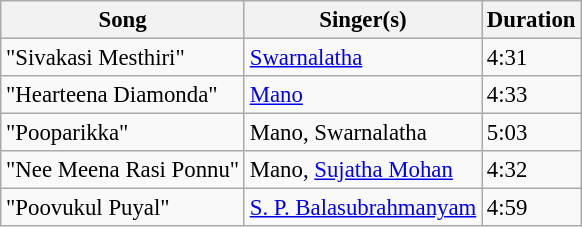<table class="wikitable" style="font-size:95%;">
<tr>
<th>Song</th>
<th>Singer(s)</th>
<th>Duration</th>
</tr>
<tr>
<td>"Sivakasi Mesthiri"</td>
<td><a href='#'>Swarnalatha</a></td>
<td>4:31</td>
</tr>
<tr>
<td>"Hearteena Diamonda"</td>
<td><a href='#'>Mano</a></td>
<td>4:33</td>
</tr>
<tr>
<td>"Pooparikka"</td>
<td>Mano, Swarnalatha</td>
<td>5:03</td>
</tr>
<tr>
<td>"Nee Meena Rasi Ponnu"</td>
<td>Mano, <a href='#'>Sujatha Mohan</a></td>
<td>4:32</td>
</tr>
<tr>
<td>"Poovukul Puyal"</td>
<td><a href='#'>S. P. Balasubrahmanyam</a></td>
<td>4:59</td>
</tr>
</table>
